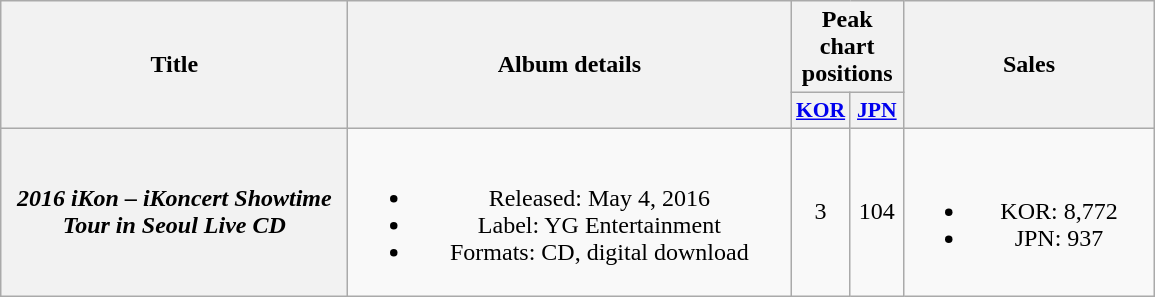<table class="wikitable plainrowheaders" style="text-align:center;">
<tr>
<th scope="col" rowspan="2" style="width:14em;">Title</th>
<th scope="col" rowspan="2" style="width:18em;">Album details</th>
<th scope="col" colspan="2">Peak chart positions</th>
<th scope="col" rowspan=2 style="width:10em;">Sales</th>
</tr>
<tr>
<th scope="col" style="width:2em;font-size:90%;"><a href='#'>KOR</a><br></th>
<th scope="col" style="width:2em;font-size:90%;"><a href='#'>JPN</a><br></th>
</tr>
<tr>
<th scope="row"><em>2016 iKon – iKoncert Showtime<br>Tour in Seoul Live CD</em></th>
<td><br><ul><li>Released: May 4, 2016</li><li>Label: YG Entertainment</li><li>Formats: CD, digital download</li></ul></td>
<td>3</td>
<td>104</td>
<td><br><ul><li>KOR: 8,772</li><li>JPN: 937</li></ul></td>
</tr>
</table>
